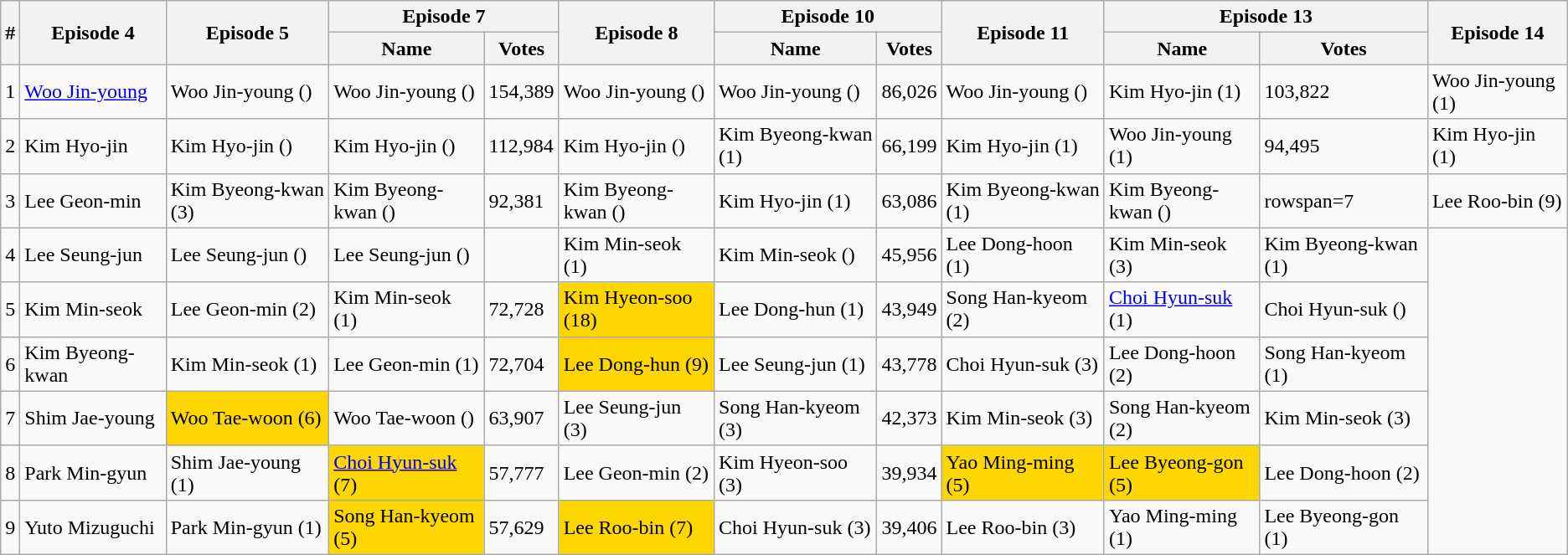<table class="wikitable">
<tr>
<th rowspan="2">#</th>
<th rowspan="2">Episode 4</th>
<th rowspan="2">Episode 5</th>
<th colspan="2">Episode 7</th>
<th rowspan="2">Episode 8</th>
<th colspan="2">Episode 10</th>
<th rowspan="2">Episode 11</th>
<th colspan="2">Episode 13</th>
<th rowspan="2">Episode 14</th>
</tr>
<tr>
<th>Name</th>
<th>Votes</th>
<th>Name</th>
<th>Votes</th>
<th>Name</th>
<th>Votes</th>
</tr>
<tr>
<td>1</td>
<td><a href='#'>Woo Jin-young</a></td>
<td>Woo Jin-young ()</td>
<td>Woo Jin-young ()</td>
<td>154,389</td>
<td>Woo Jin-young ()</td>
<td>Woo Jin-young ()</td>
<td>86,026</td>
<td>Woo Jin-young ()</td>
<td>Kim Hyo-jin (1)</td>
<td>103,822</td>
<td>Woo Jin-young (1)</td>
</tr>
<tr>
<td>2</td>
<td>Kim Hyo-jin</td>
<td>Kim Hyo-jin ()</td>
<td>Kim Hyo-jin ()</td>
<td>112,984</td>
<td>Kim Hyo-jin ()</td>
<td>Kim Byeong-kwan (1)</td>
<td>66,199</td>
<td>Kim Hyo-jin (1)</td>
<td>Woo Jin-young (1)</td>
<td>94,495</td>
<td>Kim Hyo-jin (1)</td>
</tr>
<tr>
<td>3</td>
<td>Lee Geon-min</td>
<td>Kim Byeong-kwan (3)</td>
<td>Kim Byeong-kwan ()</td>
<td>92,381</td>
<td>Kim Byeong-kwan ()</td>
<td>Kim Hyo-jin (1)</td>
<td>63,086</td>
<td>Kim Byeong-kwan (1)</td>
<td>Kim Byeong-kwan ()</td>
<td>rowspan=7 </td>
<td>Lee Roo-bin (9)</td>
</tr>
<tr>
<td>4</td>
<td>Lee Seung-jun</td>
<td>Lee Seung-jun ()</td>
<td>Lee Seung-jun ()</td>
<td></td>
<td>Kim Min-seok (1)</td>
<td>Kim Min-seok ()</td>
<td>45,956</td>
<td>Lee Dong-hoon (1)</td>
<td>Kim Min-seok (3)</td>
<td>Kim Byeong-kwan (1)</td>
</tr>
<tr>
<td>5</td>
<td>Kim Min-seok</td>
<td>Lee Geon-min (2)</td>
<td>Kim Min-seok (1)</td>
<td>72,728</td>
<td style="background:gold">Kim Hyeon-soo (18)</td>
<td>Lee Dong-hun (1)</td>
<td>43,949</td>
<td>Song Han-kyeom (2)</td>
<td><a href='#'>Choi Hyun-suk</a> (1)</td>
<td>Choi Hyun-suk ()</td>
</tr>
<tr>
<td>6</td>
<td>Kim Byeong-kwan</td>
<td>Kim Min-seok (1)</td>
<td>Lee Geon-min (1)</td>
<td>72,704</td>
<td style="background:gold">Lee Dong-hun (9)</td>
<td>Lee Seung-jun (1)</td>
<td>43,778</td>
<td>Choi Hyun-suk (3)</td>
<td>Lee Dong-hoon (2)</td>
<td>Song Han-kyeom (1)</td>
</tr>
<tr>
<td>7</td>
<td>Shim Jae-young</td>
<td style="background:gold">Woo Tae-woon (6)</td>
<td>Woo Tae-woon ()</td>
<td>63,907</td>
<td>Lee Seung-jun (3)</td>
<td>Song Han-kyeom (3)</td>
<td>42,373</td>
<td>Kim Min-seok (3)</td>
<td>Song Han-kyeom (2)</td>
<td>Kim Min-seok (3)</td>
</tr>
<tr>
<td>8</td>
<td>Park Min-gyun</td>
<td>Shim Jae-young (1)</td>
<td style="background:gold"><a href='#'>Choi Hyun-suk</a> (7)</td>
<td>57,777</td>
<td>Lee Geon-min (2)</td>
<td>Kim Hyeon-soo (3)</td>
<td>39,934</td>
<td style="background:gold">Yao Ming-ming (5)</td>
<td style="background:gold">Lee Byeong-gon (5)</td>
<td>Lee Dong-hoon (2)</td>
</tr>
<tr>
<td>9</td>
<td>Yuto Mizuguchi</td>
<td>Park Min-gyun (1)</td>
<td style="background:gold">Song Han-kyeom (5)</td>
<td>57,629</td>
<td style="background:gold">Lee Roo-bin (7)</td>
<td>Choi Hyun-suk (3)</td>
<td>39,406</td>
<td>Lee Roo-bin (3)</td>
<td>Yao Ming-ming (1)</td>
<td>Lee Byeong-gon (1)</td>
</tr>
</table>
